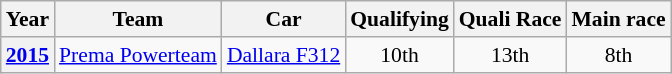<table class="wikitable" style="text-align:center; font-size:90%">
<tr>
<th>Year</th>
<th>Team</th>
<th>Car</th>
<th>Qualifying</th>
<th>Quali Race</th>
<th>Main race</th>
</tr>
<tr>
<th><a href='#'>2015</a></th>
<td align="left"> <a href='#'>Prema Powerteam</a></td>
<td align="left"><a href='#'>Dallara F312</a></td>
<td>10th</td>
<td>13th</td>
<td>8th</td>
</tr>
</table>
